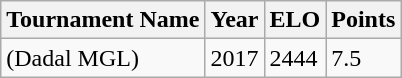<table class="wikitable">
<tr>
<th>Tournament Name</th>
<th>Year</th>
<th>ELO</th>
<th>Points</th>
</tr>
<tr>
<td>(Dadal MGL)</td>
<td>2017</td>
<td>2444</td>
<td>7.5</td>
</tr>
</table>
